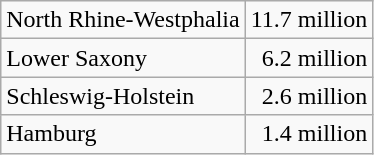<table class=wikitable>
<tr>
<td>North Rhine-Westphalia</td>
<td style="text-align:right;">11.7 million</td>
</tr>
<tr>
<td>Lower Saxony</td>
<td style="text-align:right;">6.2 million</td>
</tr>
<tr>
<td>Schleswig-Holstein</td>
<td style="text-align:right;">2.6 million</td>
</tr>
<tr>
<td>Hamburg</td>
<td style="text-align:right;">1.4 million</td>
</tr>
</table>
